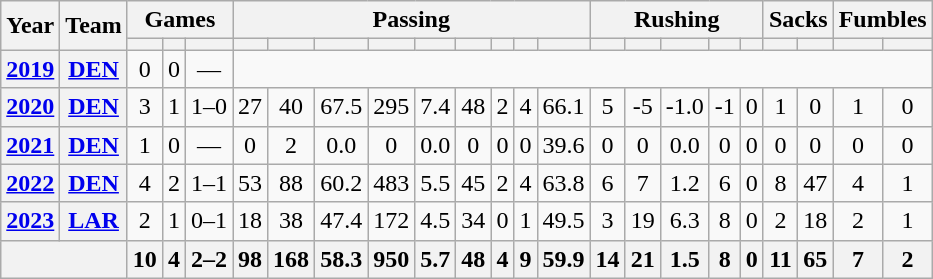<table class="wikitable" style="text-align:center;">
<tr>
<th rowspan="2">Year</th>
<th rowspan="2">Team</th>
<th colspan="3">Games</th>
<th colspan="9">Passing</th>
<th colspan="5">Rushing</th>
<th colspan="2">Sacks</th>
<th colspan="2">Fumbles</th>
</tr>
<tr>
<th></th>
<th></th>
<th></th>
<th></th>
<th></th>
<th></th>
<th></th>
<th></th>
<th></th>
<th></th>
<th></th>
<th></th>
<th></th>
<th></th>
<th></th>
<th></th>
<th></th>
<th></th>
<th></th>
<th></th>
<th></th>
</tr>
<tr>
<th><a href='#'>2019</a></th>
<th><a href='#'>DEN</a></th>
<td>0</td>
<td>0</td>
<td>—</td>
<td colspan="18"></td>
</tr>
<tr>
<th><a href='#'>2020</a></th>
<th><a href='#'>DEN</a></th>
<td>3</td>
<td>1</td>
<td>1–0</td>
<td>27</td>
<td>40</td>
<td>67.5</td>
<td>295</td>
<td>7.4</td>
<td>48</td>
<td>2</td>
<td>4</td>
<td>66.1</td>
<td>5</td>
<td>-5</td>
<td>-1.0</td>
<td>-1</td>
<td>0</td>
<td>1</td>
<td>0</td>
<td>1</td>
<td>0</td>
</tr>
<tr>
<th><a href='#'>2021</a></th>
<th><a href='#'>DEN</a></th>
<td>1</td>
<td>0</td>
<td>—</td>
<td>0</td>
<td>2</td>
<td>0.0</td>
<td>0</td>
<td>0.0</td>
<td>0</td>
<td>0</td>
<td>0</td>
<td>39.6</td>
<td>0</td>
<td>0</td>
<td>0.0</td>
<td>0</td>
<td>0</td>
<td>0</td>
<td>0</td>
<td>0</td>
<td>0</td>
</tr>
<tr>
<th><a href='#'>2022</a></th>
<th><a href='#'>DEN</a></th>
<td>4</td>
<td>2</td>
<td>1–1</td>
<td>53</td>
<td>88</td>
<td>60.2</td>
<td>483</td>
<td>5.5</td>
<td>45</td>
<td>2</td>
<td>4</td>
<td>63.8</td>
<td>6</td>
<td>7</td>
<td>1.2</td>
<td>6</td>
<td>0</td>
<td>8</td>
<td>47</td>
<td>4</td>
<td>1</td>
</tr>
<tr>
<th><a href='#'>2023</a></th>
<th><a href='#'>LAR</a></th>
<td>2</td>
<td>1</td>
<td>0–1</td>
<td>18</td>
<td>38</td>
<td>47.4</td>
<td>172</td>
<td>4.5</td>
<td>34</td>
<td>0</td>
<td>1</td>
<td>49.5</td>
<td>3</td>
<td>19</td>
<td>6.3</td>
<td>8</td>
<td>0</td>
<td>2</td>
<td>18</td>
<td>2</td>
<td>1</td>
</tr>
<tr>
<th colspan="2"></th>
<th>10</th>
<th>4</th>
<th>2–2</th>
<th>98</th>
<th>168</th>
<th>58.3</th>
<th>950</th>
<th>5.7</th>
<th>48</th>
<th>4</th>
<th>9</th>
<th>59.9</th>
<th>14</th>
<th>21</th>
<th>1.5</th>
<th>8</th>
<th>0</th>
<th>11</th>
<th>65</th>
<th>7</th>
<th>2</th>
</tr>
</table>
